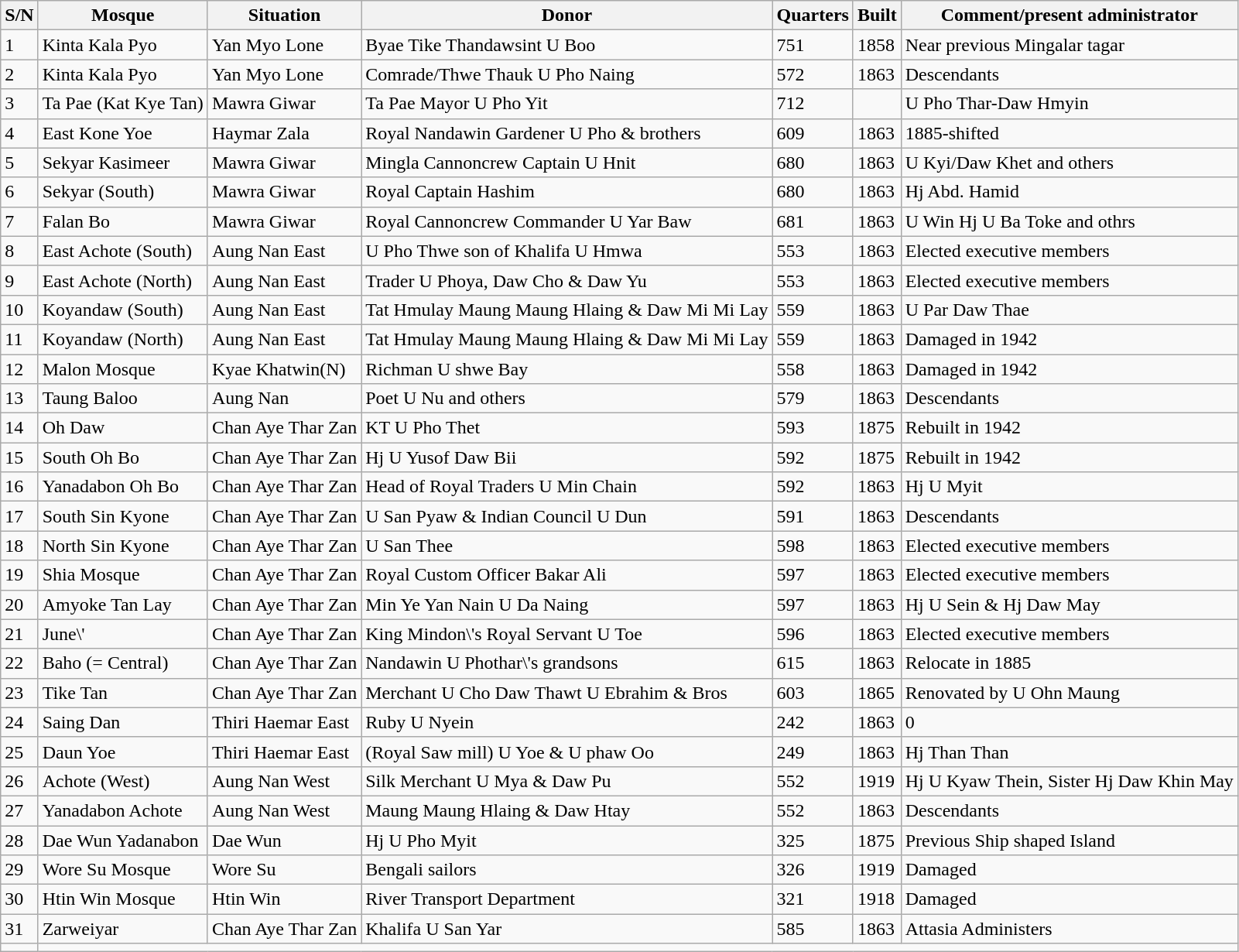<table class="wikitable">
<tr>
<th>S/N</th>
<th>Mosque</th>
<th>Situation</th>
<th>Donor</th>
<th>Quarters</th>
<th>Built</th>
<th>Comment/present administrator</th>
</tr>
<tr>
<td>1</td>
<td>Kinta Kala Pyo</td>
<td>Yan Myo Lone</td>
<td>Byae Tike Thandawsint U Boo</td>
<td>751</td>
<td>1858</td>
<td>Near previous Mingalar tagar</td>
</tr>
<tr>
<td>2</td>
<td>Kinta Kala Pyo</td>
<td>Yan Myo Lone</td>
<td>Comrade/Thwe Thauk  U Pho Naing</td>
<td>572</td>
<td>1863</td>
<td>Descendants</td>
</tr>
<tr>
<td>3</td>
<td>Ta Pae (Kat Kye Tan)</td>
<td>Mawra Giwar</td>
<td>Ta Pae Mayor U Pho Yit</td>
<td>712</td>
<td></td>
<td>U Pho Thar-Daw Hmyin</td>
</tr>
<tr>
<td>4</td>
<td>East Kone Yoe</td>
<td>Haymar Zala</td>
<td>Royal Nandawin Gardener U Pho  & brothers</td>
<td>609</td>
<td>1863</td>
<td>1885-shifted</td>
</tr>
<tr>
<td>5</td>
<td>Sekyar Kasimeer</td>
<td>Mawra Giwar</td>
<td>Mingla Cannoncrew Captain U Hnit</td>
<td>680</td>
<td>1863</td>
<td>U Kyi/Daw Khet and others</td>
</tr>
<tr>
<td>6</td>
<td>Sekyar (South)</td>
<td>Mawra Giwar</td>
<td>Royal Captain Hashim</td>
<td>680</td>
<td>1863</td>
<td>Hj Abd. Hamid</td>
</tr>
<tr>
<td>7</td>
<td>Falan Bo</td>
<td>Mawra Giwar</td>
<td>Royal Cannoncrew Commander U Yar Baw</td>
<td>681</td>
<td>1863</td>
<td>U Win Hj U Ba Toke and othrs</td>
</tr>
<tr>
<td>8</td>
<td>East Achote (South)</td>
<td>Aung Nan East</td>
<td>U Pho Thwe son of Khalifa U Hmwa</td>
<td>553</td>
<td>1863</td>
<td>Elected executive members</td>
</tr>
<tr>
<td>9</td>
<td>East Achote (North)</td>
<td>Aung Nan East</td>
<td>Trader U Phoya, Daw Cho & Daw Yu</td>
<td>553</td>
<td>1863</td>
<td>Elected executive members</td>
</tr>
<tr>
<td>10</td>
<td>Koyandaw (South)</td>
<td>Aung Nan East</td>
<td>Tat Hmulay Maung Maung Hlaing & Daw Mi Mi Lay</td>
<td>559</td>
<td>1863</td>
<td>U Par Daw Thae</td>
</tr>
<tr>
<td>11</td>
<td>Koyandaw (North)</td>
<td>Aung Nan East</td>
<td>Tat Hmulay Maung Maung Hlaing & Daw Mi Mi Lay</td>
<td>559</td>
<td>1863</td>
<td>Damaged in 1942</td>
</tr>
<tr>
<td>12</td>
<td>Malon Mosque</td>
<td>Kyae Khatwin(N)</td>
<td>Richman U shwe Bay</td>
<td>558</td>
<td>1863</td>
<td>Damaged in 1942</td>
</tr>
<tr>
<td>13</td>
<td>Taung Baloo</td>
<td>Aung Nan</td>
<td>Poet U Nu and others</td>
<td>579</td>
<td>1863</td>
<td>Descendants</td>
</tr>
<tr>
<td>14</td>
<td>Oh Daw</td>
<td>Chan Aye Thar Zan</td>
<td>KT U Pho Thet</td>
<td>593</td>
<td>1875</td>
<td>Rebuilt in 1942</td>
</tr>
<tr>
<td>15</td>
<td>South Oh Bo</td>
<td>Chan Aye Thar Zan</td>
<td>Hj U Yusof Daw Bii</td>
<td>592</td>
<td>1875</td>
<td>Rebuilt in 1942</td>
</tr>
<tr>
<td>16</td>
<td>Yanadabon  Oh Bo</td>
<td>Chan Aye Thar Zan</td>
<td>Head of Royal Traders U Min Chain</td>
<td>592</td>
<td>1863</td>
<td>Hj U Myit</td>
</tr>
<tr>
<td>17</td>
<td>South Sin Kyone</td>
<td>Chan Aye Thar Zan</td>
<td>U San Pyaw & Indian Council U Dun</td>
<td>591</td>
<td>1863</td>
<td>Descendants</td>
</tr>
<tr>
<td>18</td>
<td>North Sin Kyone</td>
<td>Chan Aye Thar Zan</td>
<td>U San Thee</td>
<td>598</td>
<td>1863</td>
<td>Elected executive members</td>
</tr>
<tr>
<td>19</td>
<td>Shia Mosque</td>
<td>Chan Aye Thar Zan</td>
<td>Royal Custom Officer Bakar Ali</td>
<td>597</td>
<td>1863</td>
<td>Elected executive members</td>
</tr>
<tr>
<td>20</td>
<td>Amyoke Tan Lay</td>
<td>Chan Aye Thar Zan</td>
<td>Min Ye Yan Nain U Da Naing</td>
<td>597</td>
<td>1863</td>
<td>Hj U Sein & Hj Daw May</td>
</tr>
<tr>
<td>21</td>
<td>June\'</td>
<td>Chan Aye Thar Zan</td>
<td>King Mindon\'s Royal Servant U Toe</td>
<td>596</td>
<td>1863</td>
<td>Elected executive members</td>
</tr>
<tr>
<td>22</td>
<td>Baho (= Central)</td>
<td>Chan Aye Thar Zan</td>
<td>Nandawin U Phothar\'s grandsons</td>
<td>615</td>
<td>1863</td>
<td>Relocate in 1885</td>
</tr>
<tr>
<td>23</td>
<td>Tike Tan</td>
<td>Chan Aye Thar Zan</td>
<td>Merchant U Cho Daw Thawt U Ebrahim & Bros</td>
<td>603</td>
<td>1865</td>
<td>Renovated by U Ohn Maung</td>
</tr>
<tr>
<td>24</td>
<td>Saing Dan</td>
<td>Thiri Haemar East</td>
<td>Ruby U Nyein</td>
<td>242</td>
<td>1863</td>
<td>0</td>
</tr>
<tr>
<td>25</td>
<td>Daun Yoe</td>
<td>Thiri Haemar East</td>
<td>(Royal Saw mill) U Yoe & U phaw Oo</td>
<td>249</td>
<td>1863</td>
<td>Hj Than Than</td>
</tr>
<tr>
<td>26</td>
<td>Achote (West)</td>
<td>Aung Nan West</td>
<td>Silk Merchant U Mya & Daw Pu</td>
<td>552</td>
<td>1919</td>
<td>Hj U Kyaw Thein, Sister Hj Daw Khin May</td>
</tr>
<tr>
<td>27</td>
<td>Yanadabon  Achote</td>
<td>Aung Nan West</td>
<td>Maung Maung Hlaing & Daw Htay</td>
<td>552</td>
<td>1863</td>
<td>Descendants</td>
</tr>
<tr>
<td>28</td>
<td>Dae Wun Yadanabon</td>
<td>Dae Wun</td>
<td>Hj U Pho Myit</td>
<td>325</td>
<td>1875</td>
<td>Previous Ship shaped Island</td>
</tr>
<tr>
<td>29</td>
<td>Wore Su Mosque</td>
<td>Wore Su</td>
<td>Bengali sailors</td>
<td>326</td>
<td>1919</td>
<td>Damaged</td>
</tr>
<tr>
<td>30</td>
<td>Htin Win Mosque</td>
<td>Htin Win</td>
<td>River Transport Department</td>
<td>321</td>
<td>1918</td>
<td>Damaged</td>
</tr>
<tr>
<td>31</td>
<td>Zarweiyar</td>
<td>Chan Aye Thar Zan</td>
<td>Khalifa U San Yar</td>
<td>585</td>
<td>1863</td>
<td>Attasia Administers</td>
</tr>
<tr>
<td></td>
</tr>
</table>
